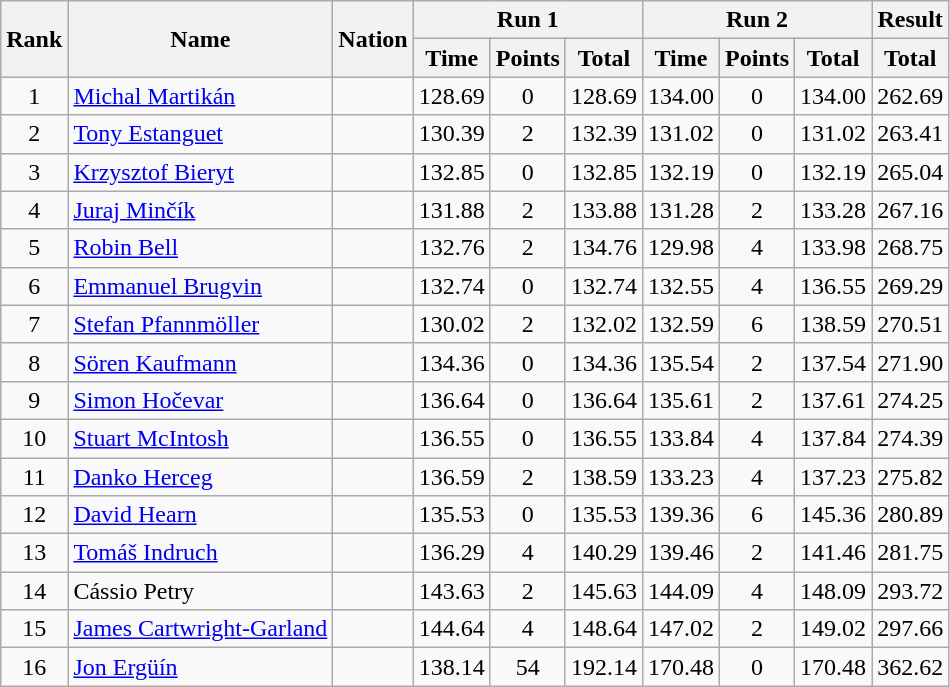<table class="wikitable sortable" style="text-align:center">
<tr>
<th rowspan=2>Rank</th>
<th rowspan=2>Name</th>
<th rowspan=2>Nation</th>
<th colspan=3>Run 1</th>
<th colspan=3>Run 2</th>
<th>Result</th>
</tr>
<tr>
<th>Time</th>
<th>Points</th>
<th>Total</th>
<th>Time</th>
<th>Points</th>
<th>Total</th>
<th>Total</th>
</tr>
<tr>
<td>1</td>
<td align=left><a href='#'>Michal Martikán</a></td>
<td align=left></td>
<td>128.69</td>
<td>0</td>
<td>128.69</td>
<td>134.00</td>
<td>0</td>
<td>134.00</td>
<td>262.69</td>
</tr>
<tr>
<td>2</td>
<td align=left><a href='#'>Tony Estanguet</a></td>
<td align=left></td>
<td>130.39</td>
<td>2</td>
<td>132.39</td>
<td>131.02</td>
<td>0</td>
<td>131.02</td>
<td>263.41</td>
</tr>
<tr>
<td>3</td>
<td align=left><a href='#'>Krzysztof Bieryt</a></td>
<td align=left></td>
<td>132.85</td>
<td>0</td>
<td>132.85</td>
<td>132.19</td>
<td>0</td>
<td>132.19</td>
<td>265.04</td>
</tr>
<tr>
<td>4</td>
<td align=left><a href='#'>Juraj Minčík</a></td>
<td align=left></td>
<td>131.88</td>
<td>2</td>
<td>133.88</td>
<td>131.28</td>
<td>2</td>
<td>133.28</td>
<td>267.16</td>
</tr>
<tr>
<td>5</td>
<td align=left><a href='#'>Robin Bell</a></td>
<td align=left></td>
<td>132.76</td>
<td>2</td>
<td>134.76</td>
<td>129.98</td>
<td>4</td>
<td>133.98</td>
<td>268.75</td>
</tr>
<tr>
<td>6</td>
<td align=left><a href='#'>Emmanuel Brugvin</a></td>
<td align=left></td>
<td>132.74</td>
<td>0</td>
<td>132.74</td>
<td>132.55</td>
<td>4</td>
<td>136.55</td>
<td>269.29</td>
</tr>
<tr>
<td>7</td>
<td align=left><a href='#'>Stefan Pfannmöller</a></td>
<td align=left></td>
<td>130.02</td>
<td>2</td>
<td>132.02</td>
<td>132.59</td>
<td>6</td>
<td>138.59</td>
<td>270.51</td>
</tr>
<tr>
<td>8</td>
<td align=left><a href='#'>Sören Kaufmann</a></td>
<td align=left></td>
<td>134.36</td>
<td>0</td>
<td>134.36</td>
<td>135.54</td>
<td>2</td>
<td>137.54</td>
<td>271.90</td>
</tr>
<tr>
<td>9</td>
<td align=left><a href='#'>Simon Hočevar</a></td>
<td align=left></td>
<td>136.64</td>
<td>0</td>
<td>136.64</td>
<td>135.61</td>
<td>2</td>
<td>137.61</td>
<td>274.25</td>
</tr>
<tr>
<td>10</td>
<td align=left><a href='#'>Stuart McIntosh</a></td>
<td align=left></td>
<td>136.55</td>
<td>0</td>
<td>136.55</td>
<td>133.84</td>
<td>4</td>
<td>137.84</td>
<td>274.39</td>
</tr>
<tr>
<td>11</td>
<td align=left><a href='#'>Danko Herceg</a></td>
<td align=left></td>
<td>136.59</td>
<td>2</td>
<td>138.59</td>
<td>133.23</td>
<td>4</td>
<td>137.23</td>
<td>275.82</td>
</tr>
<tr>
<td>12</td>
<td align=left><a href='#'>David Hearn</a></td>
<td align=left></td>
<td>135.53</td>
<td>0</td>
<td>135.53</td>
<td>139.36</td>
<td>6</td>
<td>145.36</td>
<td>280.89</td>
</tr>
<tr>
<td>13</td>
<td align=left><a href='#'>Tomáš Indruch</a></td>
<td align=left></td>
<td>136.29</td>
<td>4</td>
<td>140.29</td>
<td>139.46</td>
<td>2</td>
<td>141.46</td>
<td>281.75</td>
</tr>
<tr>
<td>14</td>
<td align=left>Cássio Petry</td>
<td align=left></td>
<td>143.63</td>
<td>2</td>
<td>145.63</td>
<td>144.09</td>
<td>4</td>
<td>148.09</td>
<td>293.72</td>
</tr>
<tr>
<td>15</td>
<td align=left><a href='#'>James Cartwright-Garland</a></td>
<td align=left></td>
<td>144.64</td>
<td>4</td>
<td>148.64</td>
<td>147.02</td>
<td>2</td>
<td>149.02</td>
<td>297.66</td>
</tr>
<tr>
<td>16</td>
<td align=left><a href='#'>Jon Ergüín</a></td>
<td align=left></td>
<td>138.14</td>
<td>54</td>
<td>192.14</td>
<td>170.48</td>
<td>0</td>
<td>170.48</td>
<td>362.62</td>
</tr>
</table>
